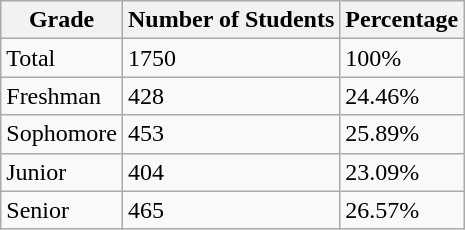<table class="wikitable">
<tr>
<th>Grade</th>
<th>Number of Students</th>
<th>Percentage</th>
</tr>
<tr>
<td>Total</td>
<td>1750</td>
<td>100%</td>
</tr>
<tr>
<td>Freshman</td>
<td>428</td>
<td>24.46%</td>
</tr>
<tr>
<td>Sophomore</td>
<td>453</td>
<td>25.89%</td>
</tr>
<tr>
<td>Junior</td>
<td>404</td>
<td>23.09%</td>
</tr>
<tr>
<td>Senior</td>
<td>465</td>
<td>26.57%</td>
</tr>
</table>
